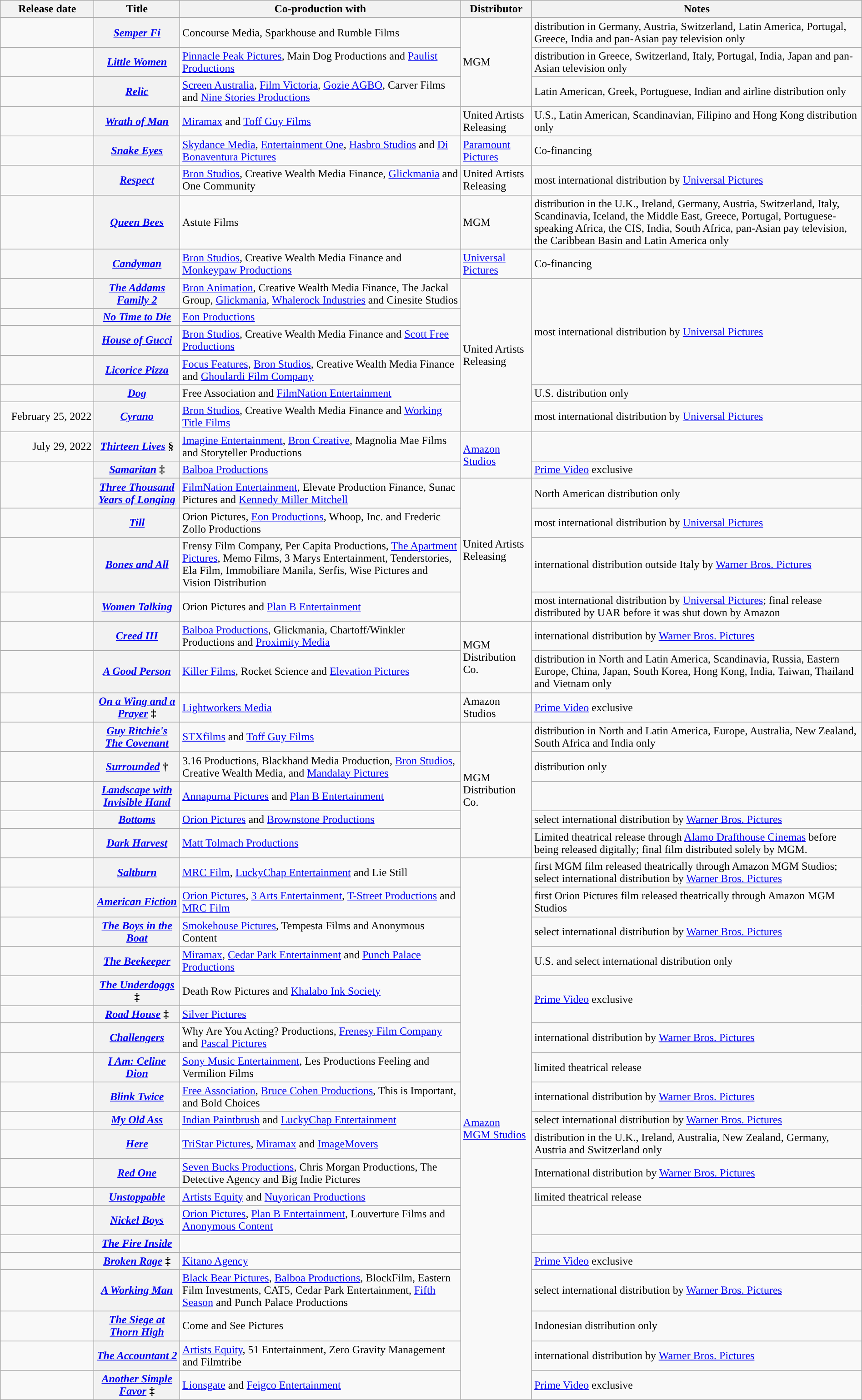<table class="wikitable plainrowheaders sortable" style="width:100%;">
<tr>
<th scope="col" style="width:130px;">Release date</th>
<th scope="col">Title</th>
<th scope="col">Co-production with</th>
<th scope="col">Distributor</th>
<th scope="col">Notes</th>
</tr>
<tr>
<td style="text-align:right;"></td>
<th scope="row"><em><a href='#'>Semper Fi</a></em></th>
<td>Concourse Media, Sparkhouse and Rumble Films</td>
<td rowspan="3">MGM</td>
<td>distribution in Germany, Austria, Switzerland, Latin America, Portugal, Greece, India and pan-Asian pay television only</td>
</tr>
<tr>
<td style="text-align:right;"></td>
<th scope="row"><em><a href='#'>Little Women</a></em></th>
<td><a href='#'>Pinnacle Peak Pictures</a>, Main Dog Productions and <a href='#'>Paulist Productions</a></td>
<td>distribution in Greece, Switzerland, Italy, Portugal, India, Japan and pan-Asian television only</td>
</tr>
<tr>
<td style="text-align:right;"></td>
<th scope="row"><em><a href='#'>Relic</a></em></th>
<td><a href='#'>Screen Australia</a>, <a href='#'>Film Victoria</a>, <a href='#'>Gozie AGBO</a>, Carver Films and <a href='#'>Nine Stories Productions</a></td>
<td>Latin American, Greek, Portuguese, Indian and airline distribution only</td>
</tr>
<tr>
<td style="text-align:right;"></td>
<th scope="row"><em><a href='#'>Wrath of Man</a></em></th>
<td><a href='#'>Miramax</a> and <a href='#'>Toff Guy Films</a></td>
<td>United Artists Releasing</td>
<td>U.S., Latin American, Scandinavian, Filipino and Hong Kong distribution only</td>
</tr>
<tr>
<td style="text-align:right;"></td>
<th scope="row"><em><a href='#'>Snake Eyes</a></em></th>
<td><a href='#'>Skydance Media</a>, <a href='#'>Entertainment One</a>, <a href='#'>Hasbro Studios</a> and <a href='#'>Di Bonaventura Pictures</a></td>
<td><a href='#'>Paramount Pictures</a></td>
<td>Co-financing</td>
</tr>
<tr>
<td style="text-align:right;"></td>
<th scope="row"><em><a href='#'>Respect</a></em></th>
<td><a href='#'>Bron Studios</a>, Creative Wealth Media Finance, <a href='#'>Glickmania</a> and One Community</td>
<td>United Artists Releasing</td>
<td>most international distribution by <a href='#'>Universal Pictures</a></td>
</tr>
<tr>
<td style="text-align:right;"></td>
<th scope="row"><em><a href='#'>Queen Bees</a></em></th>
<td>Astute Films</td>
<td>MGM</td>
<td>distribution in the U.K., Ireland, Germany, Austria, Switzerland, Italy, Scandinavia, Iceland, the Middle East, Greece, Portugal, Portuguese-speaking Africa, the CIS, India, South Africa, pan-Asian pay television, the Caribbean Basin and Latin America only</td>
</tr>
<tr>
<td style="text-align:right;"></td>
<th scope="row"><em><a href='#'>Candyman</a></em></th>
<td><a href='#'>Bron Studios</a>, Creative Wealth Media Finance and <a href='#'>Monkeypaw Productions</a></td>
<td><a href='#'>Universal Pictures</a></td>
<td>Co-financing</td>
</tr>
<tr>
<td style="text-align:right;"></td>
<th scope="row"><em><a href='#'>The Addams Family 2</a></em></th>
<td><a href='#'>Bron Animation</a>, Creative Wealth Media Finance, The Jackal Group, <a href='#'>Glickmania</a>, <a href='#'>Whalerock Industries</a> and Cinesite Studios</td>
<td rowspan="6">United Artists Releasing</td>
<td rowspan="4">most international distribution by <a href='#'>Universal Pictures</a></td>
</tr>
<tr>
<td style="text-align:right;"></td>
<th scope="row"><em><a href='#'>No Time to Die</a></em></th>
<td><a href='#'>Eon Productions</a></td>
</tr>
<tr>
<td style="text-align:right;"></td>
<th scope="row"><em><a href='#'>House of Gucci</a></em></th>
<td><a href='#'>Bron Studios</a>, Creative Wealth Media Finance and <a href='#'>Scott Free Productions</a></td>
</tr>
<tr>
<td style="text-align:right;"></td>
<th scope="row"><em><a href='#'>Licorice Pizza</a></em></th>
<td><a href='#'>Focus Features</a>, <a href='#'>Bron Studios</a>, Creative Wealth Media Finance and <a href='#'>Ghoulardi Film Company</a></td>
</tr>
<tr>
<td style="text-align:right;"></td>
<th scope="row"><em><a href='#'>Dog</a></em></th>
<td>Free Association and <a href='#'>FilmNation Entertainment</a></td>
<td>U.S. distribution only</td>
</tr>
<tr>
<td style="text-align:right;">February 25, 2022</td>
<th scope="row"><em><a href='#'>Cyrano</a></em></th>
<td><a href='#'>Bron Studios</a>, Creative Wealth Media Finance and <a href='#'>Working Title Films</a></td>
<td>most international distribution by <a href='#'>Universal Pictures</a></td>
</tr>
<tr>
<td style="text-align:right;">July 29, 2022</td>
<th scope="row"><em><a href='#'>Thirteen Lives</a></em> §</th>
<td><a href='#'>Imagine Entertainment</a>, <a href='#'>Bron Creative</a>, Magnolia Mae Films and Storyteller Productions</td>
<td rowspan="2"><a href='#'>Amazon Studios</a></td>
<td></td>
</tr>
<tr>
<td rowspan="2" style="text-align:right;"></td>
<th scope="row"><em><a href='#'>Samaritan</a></em> ‡</th>
<td><a href='#'>Balboa Productions</a></td>
<td><a href='#'>Prime Video</a> exclusive</td>
</tr>
<tr>
<th scope="row"><em><a href='#'>Three Thousand Years of Longing</a></em></th>
<td><a href='#'>FilmNation Entertainment</a>, Elevate Production Finance, Sunac Pictures and <a href='#'>Kennedy Miller Mitchell</a></td>
<td rowspan="4">United Artists Releasing</td>
<td>North American distribution only</td>
</tr>
<tr>
<td style= "text-align:right;"></td>
<th scope="row"><em><a href='#'>Till</a></em></th>
<td>Orion Pictures, <a href='#'>Eon Productions</a>, Whoop, Inc. and Frederic Zollo Productions</td>
<td>most international distribution by <a href='#'>Universal Pictures</a></td>
</tr>
<tr>
<td style="text-align:right;"></td>
<th scope="row"><em><a href='#'>Bones and All</a></em></th>
<td>Frensy Film Company, Per Capita Productions, <a href='#'>The Apartment Pictures</a>, Memo Films, 3 Marys Entertainment, Tenderstories, Ela Film, Immobiliare Manila, Serfis, Wise Pictures and Vision Distribution</td>
<td>international distribution outside Italy by <a href='#'>Warner Bros. Pictures</a></td>
</tr>
<tr>
<td style= "text-align:right;"></td>
<th scope="row"><em><a href='#'>Women Talking</a></em></th>
<td>Orion Pictures and <a href='#'>Plan B Entertainment</a></td>
<td>most international distribution by <a href='#'>Universal Pictures</a>; final release distributed by UAR before it was shut down by Amazon</td>
</tr>
<tr>
<td style="text-align:right;"></td>
<th scope="row"><em><a href='#'>Creed III</a></em></th>
<td><a href='#'>Balboa Productions</a>, Glickmania, Chartoff/Winkler Productions and <a href='#'>Proximity Media</a></td>
<td rowspan="2">MGM Distribution Co.</td>
<td>international distribution by <a href='#'>Warner Bros. Pictures</a></td>
</tr>
<tr>
<td style="text-align:right;"></td>
<th scope="row"><em><a href='#'>A Good Person</a></em></th>
<td><a href='#'>Killer Films</a>, Rocket Science and <a href='#'>Elevation Pictures</a></td>
<td>distribution in North and Latin America, Scandinavia, Russia, Eastern Europe, China, Japan, South Korea, Hong Kong, India, Taiwan, Thailand and Vietnam only</td>
</tr>
<tr>
<td style="text-align:right;"></td>
<th scope="row"><em><a href='#'>On a Wing and a Prayer</a></em> ‡</th>
<td><a href='#'>Lightworkers Media</a></td>
<td>Amazon Studios</td>
<td><a href='#'>Prime Video</a> exclusive</td>
</tr>
<tr>
<td style="text-align:right;"></td>
<th scope="row"><em><a href='#'>Guy Ritchie's The Covenant</a></em></th>
<td><a href='#'>STXfilms</a> and <a href='#'>Toff Guy Films</a></td>
<td rowspan="5">MGM Distribution Co.</td>
<td>distribution in North and Latin America, Europe, Australia, New Zealand, South Africa and India only</td>
</tr>
<tr>
<td style="text-align:right;"></td>
<th scope="row"><em><a href='#'>Surrounded</a></em> †</th>
<td>3.16 Productions, Blackhand Media Production, <a href='#'>Bron Studios</a>, Creative Wealth Media, and <a href='#'>Mandalay Pictures</a></td>
<td>distribution only</td>
</tr>
<tr>
<td style="text-align:right;"></td>
<th scope="row"><em><a href='#'>Landscape with Invisible Hand</a></em></th>
<td><a href='#'>Annapurna Pictures</a> and <a href='#'>Plan B Entertainment</a></td>
<td></td>
</tr>
<tr>
<td style="text-align:right;"></td>
<th scope="row"><em><a href='#'>Bottoms</a></em></th>
<td><a href='#'>Orion Pictures</a> and <a href='#'>Brownstone Productions</a></td>
<td>select international distribution by <a href='#'>Warner Bros. Pictures</a></td>
</tr>
<tr>
<td style="text-align:right;"></td>
<th scope="row"><em><a href='#'>Dark Harvest</a></em></th>
<td><a href='#'>Matt Tolmach Productions</a></td>
<td>Limited theatrical release through <a href='#'>Alamo Drafthouse Cinemas</a> before being released digitally; final film distributed solely by MGM.</td>
</tr>
<tr>
<td style="text-align:right;"></td>
<th scope="row"><em><a href='#'>Saltburn</a></em></th>
<td><a href='#'>MRC Film</a>, <a href='#'>LuckyChap Entertainment</a> and Lie Still</td>
<td rowspan="21"><a href='#'>Amazon MGM Studios</a></td>
<td>first MGM film released theatrically through Amazon MGM Studios; select international distribution by <a href='#'>Warner Bros. Pictures</a></td>
</tr>
<tr>
<td style="text-align:right;"></td>
<th scope="row"><em><a href='#'>American Fiction</a></em></th>
<td><a href='#'>Orion Pictures</a>, <a href='#'>3 Arts Entertainment</a>, <a href='#'>T-Street Productions</a> and <a href='#'>MRC Film</a></td>
<td>first Orion Pictures film released theatrically through Amazon MGM Studios</td>
</tr>
<tr>
<td style="text-align:right;"></td>
<th scope="row"><em><a href='#'>The Boys in the Boat</a></em></th>
<td><a href='#'>Smokehouse Pictures</a>, Tempesta Films and Anonymous Content </td>
<td>select international distribution by <a href='#'>Warner Bros. Pictures</a></td>
</tr>
<tr>
<td style="text-align:right;"></td>
<th scope="row"><em><a href='#'>The Beekeeper</a></em></th>
<td><a href='#'>Miramax</a>, <a href='#'>Cedar Park Entertainment</a> and <a href='#'>Punch Palace Productions</a></td>
<td>U.S. and select international distribution only</td>
</tr>
<tr>
<td style="text-align:right;"></td>
<th scope="row"><em><a href='#'>The Underdoggs</a></em> ‡</th>
<td>Death Row Pictures and <a href='#'>Khalabo Ink Society</a></td>
<td rowspan="2"><a href='#'>Prime Video</a> exclusive</td>
</tr>
<tr>
<td style="text-align:right;"></td>
<th scope="row"><em><a href='#'>Road House</a></em> ‡</th>
<td><a href='#'>Silver Pictures</a></td>
</tr>
<tr>
<td style="text-align:right;"></td>
<th scope="row"><em><a href='#'>Challengers</a></em></th>
<td>Why Are You Acting? Productions, <a href='#'>Frenesy Film Company</a> and <a href='#'>Pascal Pictures</a></td>
<td>international distribution by <a href='#'>Warner Bros. Pictures</a></td>
</tr>
<tr>
<td style="text-align:right;"></td>
<th scope="row"><em><a href='#'>I Am: Celine Dion</a></em></th>
<td><a href='#'>Sony Music Entertainment</a>, Les Productions Feeling and Vermilion Films</td>
<td>limited theatrical release</td>
</tr>
<tr>
<td style="text-align:right;"></td>
<th scope="row"><em><a href='#'>Blink Twice</a></em></th>
<td><a href='#'>Free Association</a>, <a href='#'>Bruce Cohen Productions</a>, This is Important, and Bold Choices</td>
<td>international distribution by <a href='#'>Warner Bros. Pictures</a></td>
</tr>
<tr>
<td style="text-align:right;"></td>
<th scope="row"><em><a href='#'>My Old Ass</a></em></th>
<td><a href='#'>Indian Paintbrush</a> and <a href='#'>LuckyChap Entertainment</a></td>
<td>select international distribution by <a href='#'>Warner Bros. Pictures</a></td>
</tr>
<tr>
<td style="text-align:right;"></td>
<th scope="row"><em><a href='#'>Here</a></em></th>
<td><a href='#'>TriStar Pictures</a>, <a href='#'>Miramax</a> and <a href='#'>ImageMovers</a></td>
<td>distribution in the U.K., Ireland, Australia, New Zealand, Germany, Austria and Switzerland only</td>
</tr>
<tr>
<td style="text-align:right;"></td>
<th scope="row"><em><a href='#'>Red One</a></em></th>
<td><a href='#'>Seven Bucks Productions</a>, Chris Morgan Productions, The Detective Agency and Big Indie Pictures</td>
<td>International distribution by <a href='#'>Warner Bros. Pictures</a></td>
</tr>
<tr>
<td style="text-align:right;"></td>
<th scope="row"><em><a href='#'>Unstoppable</a></em></th>
<td><a href='#'>Artists Equity</a> and <a href='#'>Nuyorican Productions</a></td>
<td>limited theatrical release</td>
</tr>
<tr>
<td style="text-align:right;"></td>
<th scope="row"><em><a href='#'>Nickel Boys</a></em></th>
<td><a href='#'>Orion Pictures</a>, <a href='#'>Plan B Entertainment</a>, Louverture Films and <a href='#'>Anonymous Content</a></td>
<td></td>
</tr>
<tr>
<td style="text-align:right;"></td>
<th scope="row"><em><a href='#'>The Fire Inside</a></em></th>
<td></td>
<td></td>
</tr>
<tr>
<td style="text-align:right;"></td>
<th scope="row"><em><a href='#'>Broken Rage</a></em> ‡</th>
<td><a href='#'>Kitano Agency</a></td>
<td><a href='#'>Prime Video</a> exclusive</td>
</tr>
<tr>
<td style="text-align:right;"></td>
<th scope="row"><em><a href='#'>A Working Man</a></em></th>
<td><a href='#'>Black Bear Pictures</a>, <a href='#'>Balboa Productions</a>, BlockFilm, Eastern Film Investments, CAT5, Cedar Park Entertainment, <a href='#'>Fifth Season</a> and Punch Palace Productions</td>
<td>select international distribution by <a href='#'>Warner Bros. Pictures</a></td>
</tr>
<tr>
<td style="text-align:right;"></td>
<th scope="row"><em><a href='#'>The Siege at Thorn High</a></em></th>
<td>Come and See Pictures</td>
<td>Indonesian distribution only</td>
</tr>
<tr>
<td style="text-align:right;"></td>
<th scope="row"><em><a href='#'>The Accountant 2</a></em></th>
<td><a href='#'>Artists Equity</a>, 51 Entertainment, Zero Gravity Management and Filmtribe</td>
<td>international distribution by <a href='#'>Warner Bros. Pictures</a></td>
</tr>
<tr>
<td style="text-align:right;"></td>
<th scope="row"><em><a href='#'>Another Simple Favor</a></em> ‡</th>
<td><a href='#'>Lionsgate</a> and <a href='#'>Feigco Entertainment</a></td>
<td><a href='#'>Prime Video</a> exclusive</td>
</tr>
</table>
